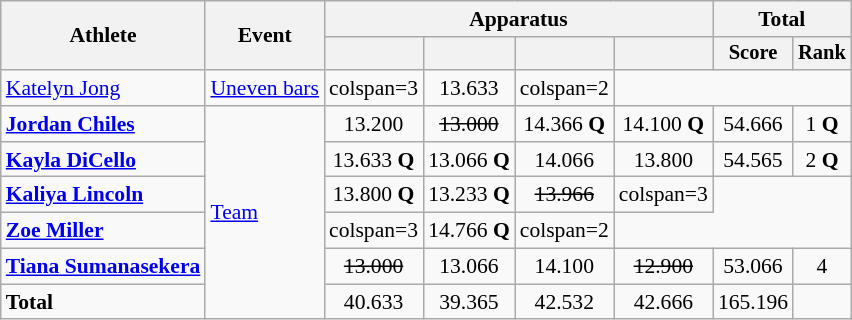<table class=wikitable style=font-size:90%;text-align:center>
<tr>
<th rowspan=2>Athlete</th>
<th rowspan=2>Event</th>
<th colspan=4>Apparatus</th>
<th colspan=2>Total</th>
</tr>
<tr style=font-size:95%>
<th></th>
<th></th>
<th></th>
<th></th>
<th>Score</th>
<th>Rank</th>
</tr>
<tr>
<td align=left><a href='#'>Katelyn Jong</a></td>
<td align=left><a href='#'>Uneven bars</a></td>
<td>colspan=3 </td>
<td>13.633</td>
<td>colspan=2 </td>
</tr>
<tr>
<td align=left><strong><a href='#'>Jordan Chiles</a></strong></td>
<td align=left rowspan=6><a href='#'>Team</a></td>
<td>13.200</td>
<td><s>13.000</s></td>
<td>14.366 <strong>Q</strong></td>
<td>14.100 <strong>Q</strong></td>
<td>54.666</td>
<td>1 <strong>Q</strong></td>
</tr>
<tr>
<td align=left><strong><a href='#'>Kayla DiCello</a></strong></td>
<td>13.633 <strong>Q</strong></td>
<td>13.066 <strong>Q</strong></td>
<td>14.066</td>
<td>13.800</td>
<td>54.565</td>
<td>2 <strong>Q</strong></td>
</tr>
<tr>
<td align=left><strong><a href='#'>Kaliya Lincoln</a></strong></td>
<td>13.800 <strong>Q</strong></td>
<td>13.233 <strong>Q</strong></td>
<td><s>13.966</s></td>
<td>colspan=3 </td>
</tr>
<tr>
<td align=left><strong><a href='#'>Zoe Miller</a></strong></td>
<td>colspan=3 </td>
<td>14.766 <strong>Q</strong></td>
<td>colspan=2 </td>
</tr>
<tr>
<td align=left><strong><a href='#'>Tiana Sumanasekera</a></strong></td>
<td><s>13.000</s></td>
<td>13.066</td>
<td>14.100</td>
<td><s>12.900</s></td>
<td>53.066</td>
<td>4</td>
</tr>
<tr>
<td align=left><strong>Total</strong></td>
<td>40.633</td>
<td>39.365</td>
<td>42.532</td>
<td>42.666</td>
<td>165.196</td>
<td></td>
</tr>
</table>
